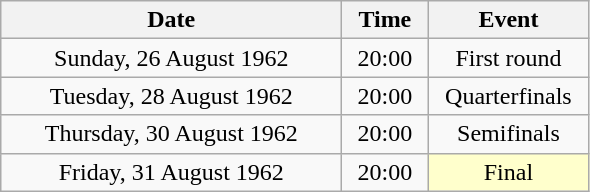<table class = "wikitable" style="text-align:center;">
<tr>
<th width=220>Date</th>
<th width=50>Time</th>
<th width=100>Event</th>
</tr>
<tr>
<td>Sunday, 26 August 1962</td>
<td>20:00</td>
<td>First round</td>
</tr>
<tr>
<td>Tuesday, 28 August 1962</td>
<td>20:00</td>
<td>Quarterfinals</td>
</tr>
<tr>
<td>Thursday, 30 August 1962</td>
<td>20:00</td>
<td>Semifinals</td>
</tr>
<tr>
<td>Friday, 31 August 1962</td>
<td>20:00</td>
<td bgcolor=ffffcc>Final</td>
</tr>
</table>
